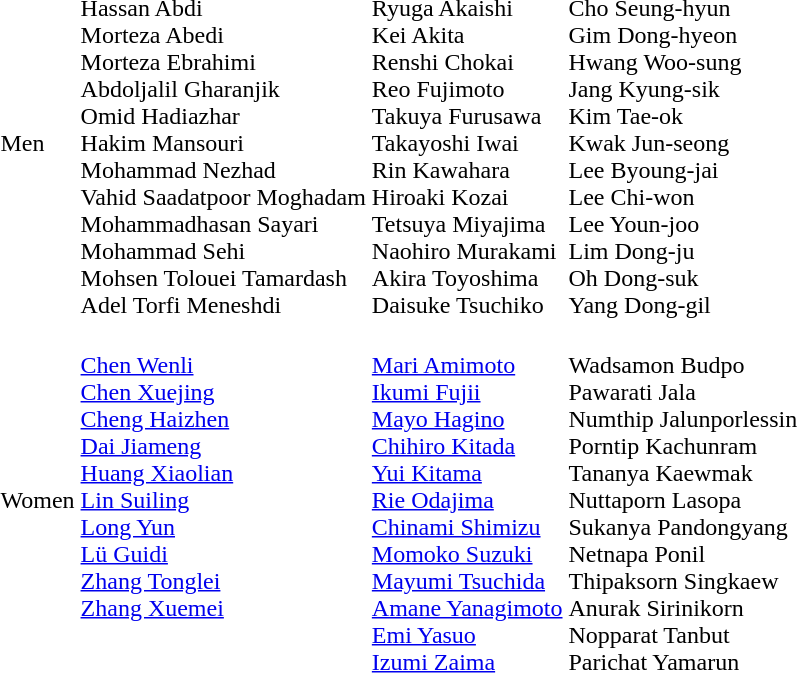<table>
<tr>
<td>Men</td>
<td nowrap><br>Hassan Abdi<br>Morteza Abedi<br>Morteza Ebrahimi<br>Abdoljalil Gharanjik<br>Omid Hadiazhar<br>Hakim Mansouri<br>Mohammad Nezhad<br>Vahid Saadatpoor Moghadam<br>Mohammadhasan Sayari<br>Mohammad Sehi<br>Mohsen Tolouei Tamardash<br>Adel Torfi Meneshdi</td>
<td><br>Ryuga Akaishi<br>Kei Akita<br>Renshi Chokai<br>Reo Fujimoto<br>Takuya Furusawa<br>Takayoshi Iwai<br>Rin Kawahara<br>Hiroaki Kozai<br>Tetsuya Miyajima<br>Naohiro Murakami<br>Akira Toyoshima<br>Daisuke Tsuchiko</td>
<td><br>Cho Seung-hyun<br>Gim Dong-hyeon<br>Hwang Woo-sung<br>Jang Kyung-sik<br>Kim Tae-ok<br>Kwak Jun-seong<br>Lee Byoung-jai<br>Lee Chi-won<br>Lee Youn-joo<br>Lim Dong-ju<br>Oh Dong-suk<br>Yang Dong-gil</td>
</tr>
<tr>
<td>Women</td>
<td valign=top><br><a href='#'>Chen Wenli</a><br><a href='#'>Chen Xuejing</a><br><a href='#'>Cheng Haizhen</a><br><a href='#'>Dai Jiameng</a><br><a href='#'>Huang Xiaolian</a><br><a href='#'>Lin Suiling</a><br><a href='#'>Long Yun</a><br><a href='#'>Lü Guidi</a><br><a href='#'>Zhang Tonglei</a><br><a href='#'>Zhang Xuemei</a></td>
<td nowrap><br><a href='#'>Mari Amimoto</a><br><a href='#'>Ikumi Fujii</a><br><a href='#'>Mayo Hagino</a><br><a href='#'>Chihiro Kitada</a><br><a href='#'>Yui Kitama</a><br><a href='#'>Rie Odajima</a><br><a href='#'>Chinami Shimizu</a><br><a href='#'>Momoko Suzuki</a><br><a href='#'>Mayumi Tsuchida</a><br><a href='#'>Amane Yanagimoto</a><br><a href='#'>Emi Yasuo</a><br><a href='#'>Izumi Zaima</a></td>
<td nowrap><br>Wadsamon Budpo<br>Pawarati Jala<br>Numthip Jalunporlessin<br>Porntip Kachunram<br>Tananya Kaewmak<br>Nuttaporn Lasopa<br>Sukanya Pandongyang<br>Netnapa Ponil<br>Thipaksorn Singkaew<br>Anurak Sirinikorn<br>Nopparat Tanbut<br>Parichat Yamarun</td>
</tr>
</table>
